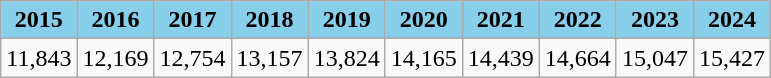<table class="wikitable">
<tr align="center" style="background:#87CEEB;">
<td><strong>2015</strong></td>
<td><strong>2016</strong></td>
<td><strong>2017</strong></td>
<td><strong>2018</strong></td>
<td><strong>2019</strong></td>
<td><strong>2020</strong></td>
<td><strong>2021</strong></td>
<td><strong>2022</strong></td>
<td><strong>2023</strong></td>
<td><strong>2024</strong></td>
</tr>
<tr>
<td>11,843</td>
<td>12,169</td>
<td>12,754</td>
<td>13,157</td>
<td>13,824</td>
<td>14,165</td>
<td>14,439</td>
<td>14,664</td>
<td>15,047</td>
<td>15,427</td>
</tr>
</table>
